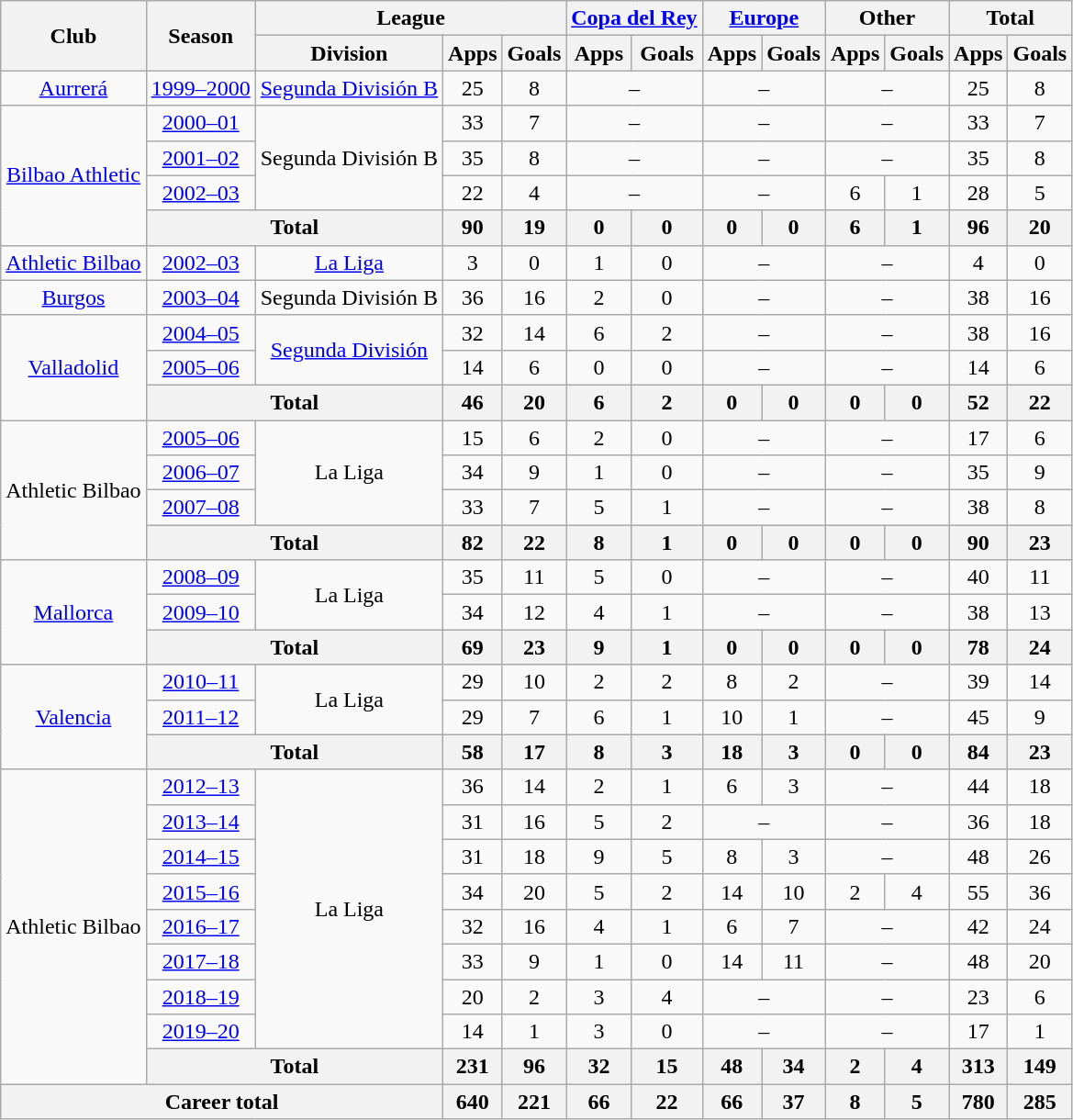<table class="wikitable" style="text-align:center">
<tr>
<th rowspan="2">Club</th>
<th rowspan="2">Season</th>
<th colspan="3">League</th>
<th colspan="2"><a href='#'>Copa del Rey</a></th>
<th colspan="2"><a href='#'>Europe</a></th>
<th colspan="2">Other</th>
<th colspan="2">Total</th>
</tr>
<tr>
<th>Division</th>
<th>Apps</th>
<th>Goals</th>
<th>Apps</th>
<th>Goals</th>
<th>Apps</th>
<th>Goals</th>
<th>Apps</th>
<th>Goals</th>
<th>Apps</th>
<th>Goals</th>
</tr>
<tr>
<td><a href='#'>Aurrerá</a></td>
<td><a href='#'>1999–2000</a></td>
<td><a href='#'>Segunda División B</a></td>
<td>25</td>
<td>8</td>
<td colspan="2">–</td>
<td colspan="2">–</td>
<td colspan="2">–</td>
<td>25</td>
<td>8</td>
</tr>
<tr>
<td rowspan="4"><a href='#'>Bilbao Athletic</a></td>
<td><a href='#'>2000–01</a></td>
<td rowspan="3">Segunda División B</td>
<td>33</td>
<td>7</td>
<td colspan="2">–</td>
<td colspan="2">–</td>
<td colspan="2">–</td>
<td>33</td>
<td>7</td>
</tr>
<tr>
<td><a href='#'>2001–02</a></td>
<td>35</td>
<td>8</td>
<td colspan="2">–</td>
<td colspan="2">–</td>
<td colspan="2">–</td>
<td>35</td>
<td>8</td>
</tr>
<tr>
<td><a href='#'>2002–03</a></td>
<td>22</td>
<td>4</td>
<td colspan="2">–</td>
<td colspan="2">–</td>
<td>6</td>
<td>1</td>
<td>28</td>
<td>5</td>
</tr>
<tr>
<th colspan="2">Total</th>
<th>90</th>
<th>19</th>
<th>0</th>
<th>0</th>
<th>0</th>
<th>0</th>
<th>6</th>
<th>1</th>
<th>96</th>
<th>20</th>
</tr>
<tr>
<td><a href='#'>Athletic Bilbao</a></td>
<td><a href='#'>2002–03</a></td>
<td><a href='#'>La Liga</a></td>
<td>3</td>
<td>0</td>
<td>1</td>
<td>0</td>
<td colspan="2">–</td>
<td colspan="2">–</td>
<td>4</td>
<td>0</td>
</tr>
<tr>
<td><a href='#'>Burgos</a></td>
<td><a href='#'>2003–04</a></td>
<td>Segunda División B</td>
<td>36</td>
<td>16</td>
<td>2</td>
<td>0</td>
<td colspan="2">–</td>
<td colspan="2">–</td>
<td>38</td>
<td>16</td>
</tr>
<tr>
<td rowspan="3"><a href='#'>Valladolid</a></td>
<td><a href='#'>2004–05</a></td>
<td rowspan="2"><a href='#'>Segunda División</a></td>
<td>32</td>
<td>14</td>
<td>6</td>
<td>2</td>
<td colspan="2">–</td>
<td colspan="2">–</td>
<td>38</td>
<td>16</td>
</tr>
<tr>
<td><a href='#'>2005–06</a></td>
<td>14</td>
<td>6</td>
<td>0</td>
<td>0</td>
<td colspan="2">–</td>
<td colspan="2">–</td>
<td>14</td>
<td>6</td>
</tr>
<tr>
<th colspan="2">Total</th>
<th>46</th>
<th>20</th>
<th>6</th>
<th>2</th>
<th>0</th>
<th>0</th>
<th>0</th>
<th>0</th>
<th>52</th>
<th>22</th>
</tr>
<tr>
<td rowspan="4">Athletic Bilbao</td>
<td><a href='#'>2005–06</a></td>
<td rowspan="3">La Liga</td>
<td>15</td>
<td>6</td>
<td>2</td>
<td>0</td>
<td colspan="2">–</td>
<td colspan="2">–</td>
<td>17</td>
<td>6</td>
</tr>
<tr>
<td><a href='#'>2006–07</a></td>
<td>34</td>
<td>9</td>
<td>1</td>
<td>0</td>
<td colspan="2">–</td>
<td colspan="2">–</td>
<td>35</td>
<td>9</td>
</tr>
<tr>
<td><a href='#'>2007–08</a></td>
<td>33</td>
<td>7</td>
<td>5</td>
<td>1</td>
<td colspan="2">–</td>
<td colspan="2">–</td>
<td>38</td>
<td>8</td>
</tr>
<tr>
<th colspan="2">Total</th>
<th>82</th>
<th>22</th>
<th>8</th>
<th>1</th>
<th>0</th>
<th>0</th>
<th>0</th>
<th>0</th>
<th>90</th>
<th>23</th>
</tr>
<tr>
<td rowspan="3"><a href='#'>Mallorca</a></td>
<td><a href='#'>2008–09</a></td>
<td rowspan="2">La Liga</td>
<td>35</td>
<td>11</td>
<td>5</td>
<td>0</td>
<td colspan="2">–</td>
<td colspan="2">–</td>
<td>40</td>
<td>11</td>
</tr>
<tr>
<td><a href='#'>2009–10</a></td>
<td>34</td>
<td>12</td>
<td>4</td>
<td>1</td>
<td colspan="2">–</td>
<td colspan="2">–</td>
<td>38</td>
<td>13</td>
</tr>
<tr>
<th colspan="2">Total</th>
<th>69</th>
<th>23</th>
<th>9</th>
<th>1</th>
<th>0</th>
<th>0</th>
<th>0</th>
<th>0</th>
<th>78</th>
<th>24</th>
</tr>
<tr>
<td rowspan="3"><a href='#'>Valencia</a></td>
<td><a href='#'>2010–11</a></td>
<td rowspan="2">La Liga</td>
<td>29</td>
<td>10</td>
<td>2</td>
<td>2</td>
<td>8</td>
<td>2</td>
<td colspan="2">–</td>
<td>39</td>
<td>14</td>
</tr>
<tr>
<td><a href='#'>2011–12</a></td>
<td>29</td>
<td>7</td>
<td>6</td>
<td>1</td>
<td>10</td>
<td>1</td>
<td colspan="2">–</td>
<td>45</td>
<td>9</td>
</tr>
<tr>
<th colspan="2">Total</th>
<th>58</th>
<th>17</th>
<th>8</th>
<th>3</th>
<th>18</th>
<th>3</th>
<th>0</th>
<th>0</th>
<th>84</th>
<th>23</th>
</tr>
<tr>
<td rowspan="9">Athletic Bilbao</td>
<td><a href='#'>2012–13</a></td>
<td rowspan="8">La Liga</td>
<td>36</td>
<td>14</td>
<td>2</td>
<td>1</td>
<td>6</td>
<td>3</td>
<td colspan="2">–</td>
<td>44</td>
<td>18</td>
</tr>
<tr>
<td><a href='#'>2013–14</a></td>
<td>31</td>
<td>16</td>
<td>5</td>
<td>2</td>
<td colspan="2">–</td>
<td colspan="2">–</td>
<td>36</td>
<td>18</td>
</tr>
<tr>
<td><a href='#'>2014–15</a></td>
<td>31</td>
<td>18</td>
<td>9</td>
<td>5</td>
<td>8</td>
<td>3</td>
<td colspan="2">–</td>
<td>48</td>
<td>26</td>
</tr>
<tr>
<td><a href='#'>2015–16</a></td>
<td>34</td>
<td>20</td>
<td>5</td>
<td>2</td>
<td>14</td>
<td>10</td>
<td>2</td>
<td>4</td>
<td>55</td>
<td>36</td>
</tr>
<tr>
<td><a href='#'>2016–17</a></td>
<td>32</td>
<td>16</td>
<td>4</td>
<td>1</td>
<td>6</td>
<td>7</td>
<td colspan="2">–</td>
<td>42</td>
<td>24</td>
</tr>
<tr>
<td><a href='#'>2017–18</a></td>
<td>33</td>
<td>9</td>
<td>1</td>
<td>0</td>
<td>14</td>
<td>11</td>
<td colspan="2">–</td>
<td>48</td>
<td>20</td>
</tr>
<tr>
<td><a href='#'>2018–19</a></td>
<td>20</td>
<td>2</td>
<td>3</td>
<td>4</td>
<td colspan="2">–</td>
<td colspan="2">–</td>
<td>23</td>
<td>6</td>
</tr>
<tr>
<td><a href='#'>2019–20</a></td>
<td>14</td>
<td>1</td>
<td>3</td>
<td>0</td>
<td colspan="2">–</td>
<td colspan="2">–</td>
<td>17</td>
<td>1</td>
</tr>
<tr>
<th colspan="2">Total</th>
<th>231</th>
<th>96</th>
<th>32</th>
<th>15</th>
<th>48</th>
<th>34</th>
<th>2</th>
<th>4</th>
<th>313</th>
<th>149</th>
</tr>
<tr>
<th colspan="3">Career total</th>
<th>640</th>
<th>221</th>
<th>66</th>
<th>22</th>
<th>66</th>
<th>37</th>
<th>8</th>
<th>5</th>
<th>780</th>
<th>285</th>
</tr>
</table>
